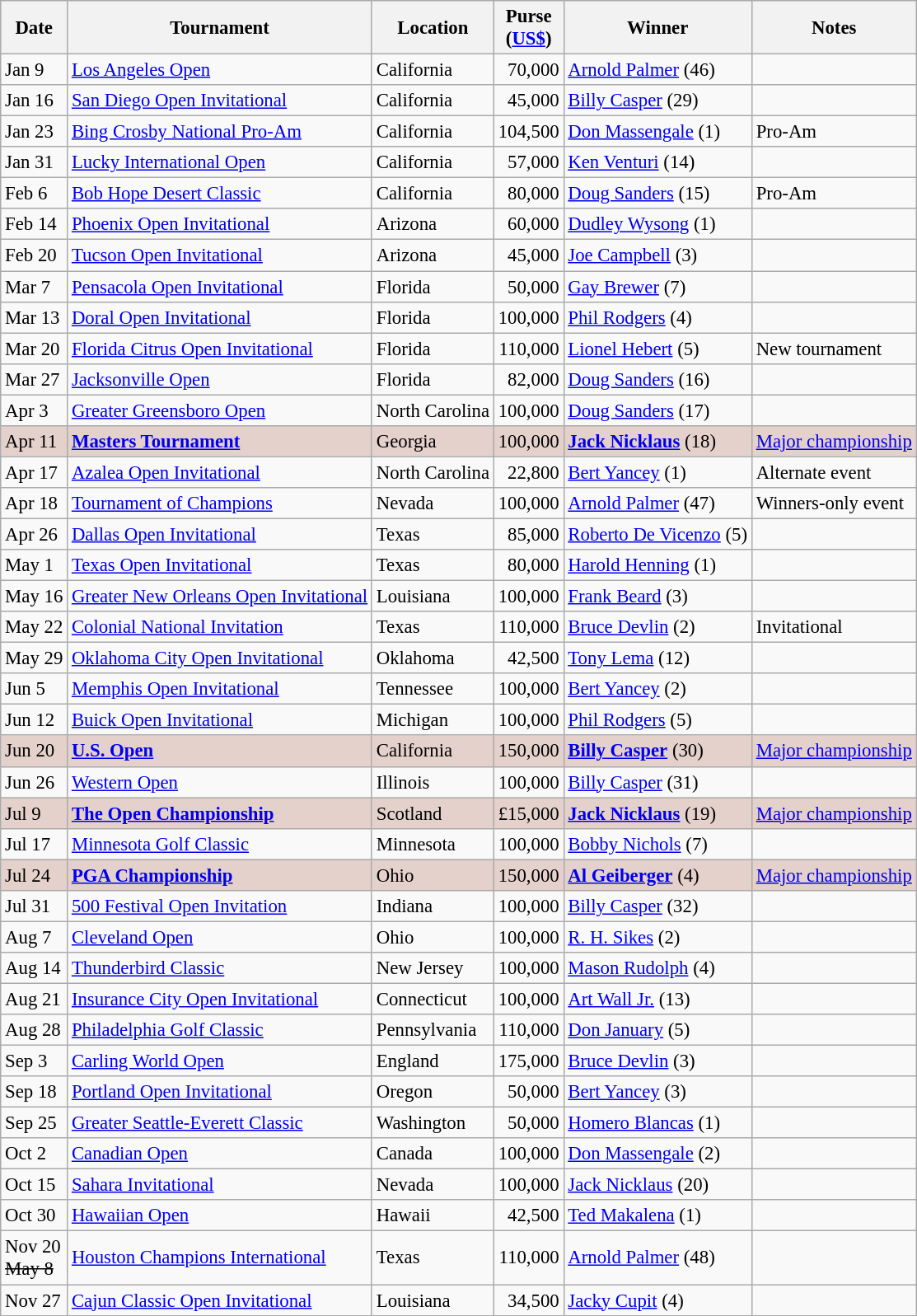<table class="wikitable" style="font-size:95%">
<tr>
<th>Date</th>
<th>Tournament</th>
<th>Location</th>
<th>Purse<br>(<a href='#'>US$</a>)</th>
<th>Winner</th>
<th>Notes</th>
</tr>
<tr>
<td>Jan 9</td>
<td><a href='#'>Los Angeles Open</a></td>
<td>California</td>
<td align=right>70,000</td>
<td> <a href='#'>Arnold Palmer</a> (46)</td>
<td></td>
</tr>
<tr>
<td>Jan 16</td>
<td><a href='#'>San Diego Open Invitational</a></td>
<td>California</td>
<td align=right>45,000</td>
<td> <a href='#'>Billy Casper</a> (29)</td>
<td></td>
</tr>
<tr>
<td>Jan 23</td>
<td><a href='#'>Bing Crosby National Pro-Am</a></td>
<td>California</td>
<td align=right>104,500</td>
<td> <a href='#'>Don Massengale</a> (1)</td>
<td>Pro-Am</td>
</tr>
<tr>
<td>Jan 31</td>
<td><a href='#'>Lucky International Open</a></td>
<td>California</td>
<td align=right>57,000</td>
<td> <a href='#'>Ken Venturi</a> (14)</td>
<td></td>
</tr>
<tr>
<td>Feb 6</td>
<td><a href='#'>Bob Hope Desert Classic</a></td>
<td>California</td>
<td align=right>80,000</td>
<td> <a href='#'>Doug Sanders</a> (15)</td>
<td>Pro-Am</td>
</tr>
<tr>
<td>Feb 14</td>
<td><a href='#'>Phoenix Open Invitational</a></td>
<td>Arizona</td>
<td align=right>60,000</td>
<td> <a href='#'>Dudley Wysong</a> (1)</td>
<td></td>
</tr>
<tr>
<td>Feb 20</td>
<td><a href='#'>Tucson Open Invitational</a></td>
<td>Arizona</td>
<td align=right>45,000</td>
<td> <a href='#'>Joe Campbell</a> (3)</td>
<td></td>
</tr>
<tr>
<td>Mar 7</td>
<td><a href='#'>Pensacola Open Invitational</a></td>
<td>Florida</td>
<td align=right>50,000</td>
<td> <a href='#'>Gay Brewer</a> (7)</td>
<td></td>
</tr>
<tr>
<td>Mar 13</td>
<td><a href='#'>Doral Open Invitational</a></td>
<td>Florida</td>
<td align=right>100,000</td>
<td> <a href='#'>Phil Rodgers</a> (4)</td>
<td></td>
</tr>
<tr>
<td>Mar 20</td>
<td><a href='#'>Florida Citrus Open Invitational</a></td>
<td>Florida</td>
<td align=right>110,000</td>
<td> <a href='#'>Lionel Hebert</a> (5)</td>
<td>New tournament</td>
</tr>
<tr>
<td>Mar 27</td>
<td><a href='#'>Jacksonville Open</a></td>
<td>Florida</td>
<td align=right>82,000</td>
<td> <a href='#'>Doug Sanders</a> (16)</td>
<td></td>
</tr>
<tr>
<td>Apr 3</td>
<td><a href='#'>Greater Greensboro Open</a></td>
<td>North Carolina</td>
<td align=right>100,000</td>
<td> <a href='#'>Doug Sanders</a> (17)</td>
<td></td>
</tr>
<tr style="background:#e5d1cb;">
<td>Apr 11</td>
<td><strong><a href='#'>Masters Tournament</a></strong></td>
<td>Georgia</td>
<td align=right>100,000</td>
<td> <strong><a href='#'>Jack Nicklaus</a></strong> (18)</td>
<td><a href='#'>Major championship</a></td>
</tr>
<tr>
<td>Apr 17</td>
<td><a href='#'>Azalea Open Invitational</a></td>
<td>North Carolina</td>
<td align=right>22,800</td>
<td> <a href='#'>Bert Yancey</a> (1)</td>
<td>Alternate event</td>
</tr>
<tr>
<td>Apr 18</td>
<td><a href='#'>Tournament of Champions</a></td>
<td>Nevada</td>
<td align=right>100,000</td>
<td> <a href='#'>Arnold Palmer</a> (47)</td>
<td>Winners-only event</td>
</tr>
<tr>
<td>Apr 26</td>
<td><a href='#'>Dallas Open Invitational</a></td>
<td>Texas</td>
<td align=right>85,000</td>
<td> <a href='#'>Roberto De Vicenzo</a> (5)</td>
<td></td>
</tr>
<tr>
<td>May 1</td>
<td><a href='#'>Texas Open Invitational</a></td>
<td>Texas</td>
<td align=right>80,000</td>
<td> <a href='#'>Harold Henning</a> (1)</td>
<td></td>
</tr>
<tr>
<td>May 16</td>
<td><a href='#'>Greater New Orleans Open Invitational</a></td>
<td>Louisiana</td>
<td align=right>100,000</td>
<td> <a href='#'>Frank Beard</a> (3)</td>
<td></td>
</tr>
<tr>
<td>May 22</td>
<td><a href='#'>Colonial National Invitation</a></td>
<td>Texas</td>
<td align=right>110,000</td>
<td> <a href='#'>Bruce Devlin</a> (2)</td>
<td>Invitational</td>
</tr>
<tr>
<td>May 29</td>
<td><a href='#'>Oklahoma City Open Invitational</a></td>
<td>Oklahoma</td>
<td align=right>42,500</td>
<td> <a href='#'>Tony Lema</a> (12)</td>
<td></td>
</tr>
<tr>
<td>Jun 5</td>
<td><a href='#'>Memphis Open Invitational</a></td>
<td>Tennessee</td>
<td align=right>100,000</td>
<td> <a href='#'>Bert Yancey</a> (2)</td>
<td></td>
</tr>
<tr>
<td>Jun 12</td>
<td><a href='#'>Buick Open Invitational</a></td>
<td>Michigan</td>
<td align=right>100,000</td>
<td> <a href='#'>Phil Rodgers</a> (5)</td>
<td></td>
</tr>
<tr style="background:#e5d1cb;">
<td>Jun 20</td>
<td><strong><a href='#'>U.S. Open</a></strong></td>
<td>California</td>
<td align=right>150,000</td>
<td> <strong><a href='#'>Billy Casper</a></strong> (30)</td>
<td><a href='#'>Major championship</a></td>
</tr>
<tr>
<td>Jun 26</td>
<td><a href='#'>Western Open</a></td>
<td>Illinois</td>
<td align=right>100,000</td>
<td> <a href='#'>Billy Casper</a> (31)</td>
<td></td>
</tr>
<tr style="background:#e5d1cb;">
<td>Jul 9</td>
<td><strong><a href='#'>The Open Championship</a></strong></td>
<td>Scotland</td>
<td align=right>£15,000</td>
<td> <strong><a href='#'>Jack Nicklaus</a></strong> (19)</td>
<td><a href='#'>Major championship</a></td>
</tr>
<tr>
<td>Jul 17</td>
<td><a href='#'>Minnesota Golf Classic</a></td>
<td>Minnesota</td>
<td align=right>100,000</td>
<td> <a href='#'>Bobby Nichols</a> (7)</td>
<td></td>
</tr>
<tr style="background:#e5d1cb;">
<td>Jul 24</td>
<td><strong><a href='#'>PGA Championship</a></strong></td>
<td>Ohio</td>
<td align=right>150,000</td>
<td> <strong><a href='#'>Al Geiberger</a></strong> (4)</td>
<td><a href='#'>Major championship</a></td>
</tr>
<tr>
<td>Jul 31</td>
<td><a href='#'>500 Festival Open Invitation</a></td>
<td>Indiana</td>
<td align=right>100,000</td>
<td> <a href='#'>Billy Casper</a> (32)</td>
<td></td>
</tr>
<tr>
<td>Aug 7</td>
<td><a href='#'>Cleveland Open</a></td>
<td>Ohio</td>
<td align=right>100,000</td>
<td> <a href='#'>R. H. Sikes</a> (2)</td>
<td></td>
</tr>
<tr>
<td>Aug 14</td>
<td><a href='#'>Thunderbird Classic</a></td>
<td>New Jersey</td>
<td align=right>100,000</td>
<td> <a href='#'>Mason Rudolph</a> (4)</td>
<td></td>
</tr>
<tr>
<td>Aug 21</td>
<td><a href='#'>Insurance City Open Invitational</a></td>
<td>Connecticut</td>
<td align=right>100,000</td>
<td> <a href='#'>Art Wall Jr.</a> (13)</td>
<td></td>
</tr>
<tr>
<td>Aug 28</td>
<td><a href='#'>Philadelphia Golf Classic</a></td>
<td>Pennsylvania</td>
<td align=right>110,000</td>
<td> <a href='#'>Don January</a> (5)</td>
<td></td>
</tr>
<tr>
<td>Sep 3</td>
<td><a href='#'>Carling World Open</a></td>
<td>England</td>
<td align=right>175,000</td>
<td> <a href='#'>Bruce Devlin</a> (3)</td>
<td></td>
</tr>
<tr>
<td>Sep 18</td>
<td><a href='#'>Portland Open Invitational</a></td>
<td>Oregon</td>
<td align=right>50,000</td>
<td> <a href='#'>Bert Yancey</a> (3)</td>
<td></td>
</tr>
<tr>
<td>Sep 25</td>
<td><a href='#'>Greater Seattle-Everett Classic</a></td>
<td>Washington</td>
<td align=right>50,000</td>
<td> <a href='#'>Homero Blancas</a> (1)</td>
<td></td>
</tr>
<tr>
<td>Oct 2</td>
<td><a href='#'>Canadian Open</a></td>
<td>Canada</td>
<td align=right>100,000</td>
<td> <a href='#'>Don Massengale</a> (2)</td>
<td></td>
</tr>
<tr>
<td>Oct 15</td>
<td><a href='#'>Sahara Invitational</a></td>
<td>Nevada</td>
<td align=right>100,000</td>
<td> <a href='#'>Jack Nicklaus</a> (20)</td>
<td></td>
</tr>
<tr>
<td>Oct 30</td>
<td><a href='#'>Hawaiian Open</a></td>
<td>Hawaii</td>
<td align=right>42,500</td>
<td> <a href='#'>Ted Makalena</a> (1)</td>
<td></td>
</tr>
<tr>
<td>Nov 20<br><s>May 8</s></td>
<td><a href='#'>Houston Champions International</a></td>
<td>Texas</td>
<td align=right>110,000</td>
<td> <a href='#'>Arnold Palmer</a> (48)</td>
<td></td>
</tr>
<tr>
<td>Nov 27</td>
<td><a href='#'>Cajun Classic Open Invitational</a></td>
<td>Louisiana</td>
<td align=right>34,500</td>
<td> <a href='#'>Jacky Cupit</a> (4)</td>
<td></td>
</tr>
</table>
